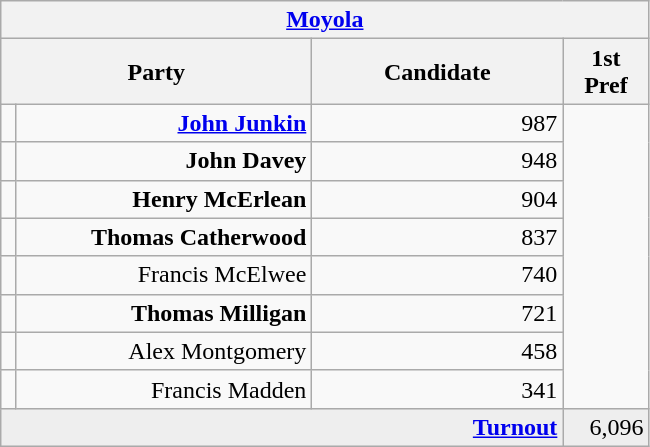<table class="wikitable">
<tr>
<th colspan="4" align="center"><a href='#'>Moyola</a></th>
</tr>
<tr>
<th colspan="2" align="center" width=200>Party</th>
<th width=160>Candidate</th>
<th width=50>1st Pref</th>
</tr>
<tr>
<td></td>
<td align="right"><strong><a href='#'>John Junkin</a></strong></td>
<td align="right">987</td>
</tr>
<tr>
<td></td>
<td align="right"><strong>John Davey</strong></td>
<td align="right">948</td>
</tr>
<tr>
<td></td>
<td align="right"><strong>Henry McErlean</strong></td>
<td align="right">904</td>
</tr>
<tr>
<td></td>
<td align="right"><strong>Thomas Catherwood</strong></td>
<td align="right">837</td>
</tr>
<tr>
<td></td>
<td align="right">Francis McElwee</td>
<td align="right">740</td>
</tr>
<tr>
<td></td>
<td align="right"><strong>Thomas Milligan</strong></td>
<td align="right">721</td>
</tr>
<tr>
<td></td>
<td align="right">Alex Montgomery</td>
<td align="right">458</td>
</tr>
<tr>
<td></td>
<td align="right">Francis Madden</td>
<td align="right">341</td>
</tr>
<tr bgcolor="EEEEEE">
<td colspan=3 align="right"><strong><a href='#'>Turnout</a></strong></td>
<td align="right">6,096</td>
</tr>
</table>
